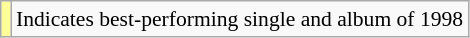<table class="wikitable" style="font-size:90%;">
<tr>
<td style="background-color:#FFFF99"></td>
<td>Indicates best-performing single and album of 1998</td>
</tr>
</table>
